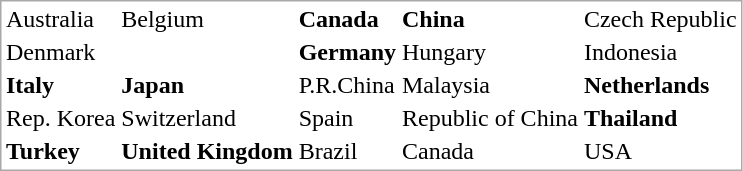<table style="border: 1px solid darkgray;" |valign="top">
<tr>
<td> Australia</td>
<td> Belgium</td>
<td><strong> Canada</strong></td>
<td><strong> China</strong></td>
<td> Czech Republic</td>
</tr>
<tr>
<td> Denmark</td>
<td></td>
<td><strong> Germany</strong></td>
<td> Hungary</td>
<td> Indonesia</td>
</tr>
<tr>
<td><strong> Italy</strong></td>
<td><strong> Japan</strong></td>
<td>P.R.China</td>
<td> Malaysia</td>
<td><strong> Netherlands</strong></td>
</tr>
<tr>
<td> Rep. Korea</td>
<td> Switzerland</td>
<td> Spain</td>
<td> Republic of China</td>
<td><strong> Thailand</strong></td>
</tr>
<tr>
<td><strong> Turkey</strong></td>
<td><strong> United Kingdom</strong></td>
<td>Brazil</td>
<td>Canada</td>
<td>USA</td>
</tr>
</table>
